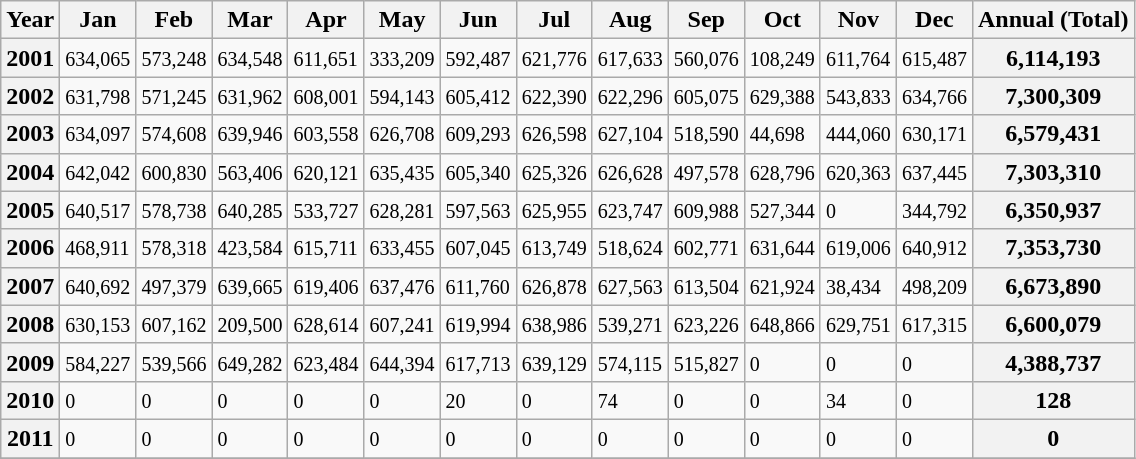<table class="wikitable">
<tr>
<th>Year</th>
<th>Jan</th>
<th>Feb</th>
<th>Mar</th>
<th>Apr</th>
<th>May</th>
<th>Jun</th>
<th>Jul</th>
<th>Aug</th>
<th>Sep</th>
<th>Oct</th>
<th>Nov</th>
<th>Dec</th>
<th>Annual (Total)</th>
</tr>
<tr>
<th>2001</th>
<td><small>634,065</small></td>
<td><small>573,248</small></td>
<td><small>634,548</small></td>
<td><small>611,651</small></td>
<td><small>333,209</small></td>
<td><small>592,487</small></td>
<td><small>621,776</small></td>
<td><small>617,633</small></td>
<td><small>560,076</small></td>
<td><small>108,249</small></td>
<td><small>611,764</small></td>
<td><small>615,487</small></td>
<th>6,114,193</th>
</tr>
<tr>
<th>2002</th>
<td><small>631,798</small></td>
<td><small>571,245</small></td>
<td><small>631,962</small></td>
<td><small>608,001</small></td>
<td><small>594,143</small></td>
<td><small>605,412</small></td>
<td><small>622,390</small></td>
<td><small>622,296</small></td>
<td><small>605,075</small></td>
<td><small>629,388</small></td>
<td><small>543,833</small></td>
<td><small>634,766</small></td>
<th>7,300,309</th>
</tr>
<tr>
<th>2003</th>
<td><small>634,097</small></td>
<td><small>574,608</small></td>
<td><small>639,946</small></td>
<td><small>603,558</small></td>
<td><small>626,708</small></td>
<td><small>609,293</small></td>
<td><small>626,598</small></td>
<td><small>627,104</small></td>
<td><small>518,590</small></td>
<td><small>44,698</small></td>
<td><small>444,060</small></td>
<td><small>630,171</small></td>
<th>6,579,431</th>
</tr>
<tr>
<th>2004</th>
<td><small>642,042</small></td>
<td><small>600,830</small></td>
<td><small>563,406</small></td>
<td><small>620,121</small></td>
<td><small>635,435</small></td>
<td><small>605,340</small></td>
<td><small>625,326</small></td>
<td><small>626,628</small></td>
<td><small>497,578</small></td>
<td><small>628,796</small></td>
<td><small>620,363</small></td>
<td><small>637,445</small></td>
<th>7,303,310</th>
</tr>
<tr>
<th>2005</th>
<td><small>640,517</small></td>
<td><small>578,738</small></td>
<td><small>640,285</small></td>
<td><small>533,727</small></td>
<td><small>628,281</small></td>
<td><small>597,563</small></td>
<td><small>625,955</small></td>
<td><small>623,747</small></td>
<td><small>609,988</small></td>
<td><small>527,344</small></td>
<td><small>0</small></td>
<td><small>344,792</small></td>
<th>6,350,937</th>
</tr>
<tr>
<th>2006</th>
<td><small>468,911</small></td>
<td><small>578,318</small></td>
<td><small>423,584</small></td>
<td><small>615,711</small></td>
<td><small>633,455</small></td>
<td><small>607,045</small></td>
<td><small>613,749</small></td>
<td><small>518,624</small></td>
<td><small>602,771</small></td>
<td><small>631,644</small></td>
<td><small>619,006</small></td>
<td><small>640,912</small></td>
<th>7,353,730</th>
</tr>
<tr>
<th>2007</th>
<td><small>640,692</small></td>
<td><small>497,379</small></td>
<td><small>639,665</small></td>
<td><small>619,406</small></td>
<td><small>637,476</small></td>
<td><small>611,760</small></td>
<td><small>626,878</small></td>
<td><small>627,563</small></td>
<td><small>613,504</small></td>
<td><small>621,924</small></td>
<td><small>38,434</small></td>
<td><small>498,209</small></td>
<th>6,673,890</th>
</tr>
<tr>
<th>2008</th>
<td><small>630,153</small></td>
<td><small>607,162</small></td>
<td><small>209,500</small></td>
<td><small>628,614</small></td>
<td><small>607,241</small></td>
<td><small>619,994</small></td>
<td><small>638,986</small></td>
<td><small>539,271</small></td>
<td><small>623,226</small></td>
<td><small>648,866</small></td>
<td><small>629,751</small></td>
<td><small>617,315</small></td>
<th>6,600,079</th>
</tr>
<tr>
<th>2009</th>
<td><small>584,227</small></td>
<td><small>539,566</small></td>
<td><small>649,282</small></td>
<td><small>623,484</small></td>
<td><small>644,394</small></td>
<td><small>617,713</small></td>
<td><small>639,129</small></td>
<td><small>574,115</small></td>
<td><small>515,827</small></td>
<td><small>0</small></td>
<td><small>0</small></td>
<td><small>0</small></td>
<th>4,388,737</th>
</tr>
<tr>
<th>2010</th>
<td><small>0</small></td>
<td><small>0</small></td>
<td><small>0</small></td>
<td><small>0</small></td>
<td><small>0</small></td>
<td><small>20</small></td>
<td><small>0</small></td>
<td><small>74</small></td>
<td><small>0</small></td>
<td><small>0</small></td>
<td><small>34</small></td>
<td><small>0</small></td>
<th>128</th>
</tr>
<tr>
<th>2011</th>
<td><small>0</small></td>
<td><small>0</small></td>
<td><small>0</small></td>
<td><small>0</small></td>
<td><small>0</small></td>
<td><small>0</small></td>
<td><small>0</small></td>
<td><small>0</small></td>
<td><small>0</small></td>
<td><small>0</small></td>
<td><small>0</small></td>
<td><small>0</small></td>
<th>0</th>
</tr>
<tr>
</tr>
</table>
